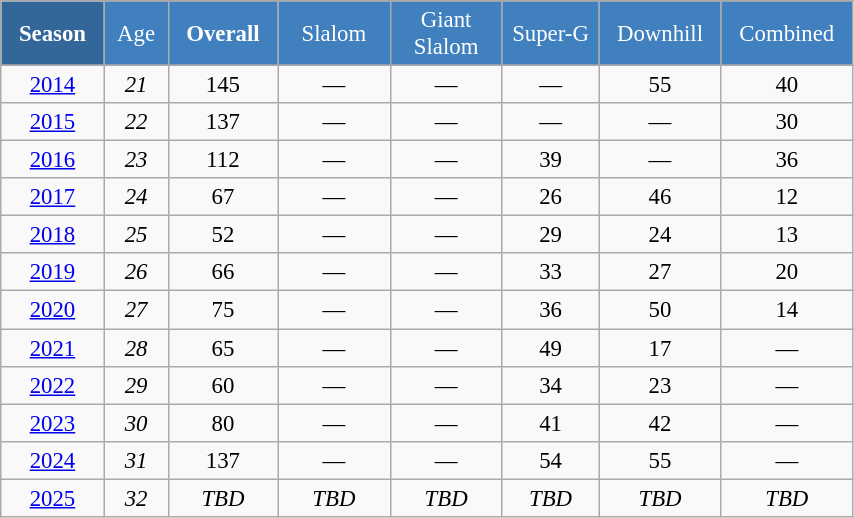<table class="wikitable" style="font-size:95%; text-align:center; border:grey solid 1px; border-collapse:collapse;" width="45%">
<tr style="background-color:#369; color:white;">
<td rowspan="2" colspan="1" width="5%"><strong>Season</strong></td>
</tr>
<tr style="background-color:#4180be; color:white;">
<td width="3%">Age</td>
<td width="5%"><strong>Overall</strong></td>
<td width="5%"> Slalom </td>
<td width="5%">Giant<br> Slalom </td>
<td width="5%">Super-G</td>
<td width="5%">Downhill</td>
<td width="5%">Combined</td>
</tr>
<tr style="background-color:#8CB2D8; color:white;">
</tr>
<tr>
<td><a href='#'>2014</a></td>
<td><em>21</em></td>
<td>145</td>
<td>—</td>
<td>—</td>
<td>—</td>
<td>55</td>
<td>40</td>
</tr>
<tr>
<td><a href='#'>2015</a></td>
<td><em>22</em></td>
<td>137</td>
<td>—</td>
<td>—</td>
<td>—</td>
<td>—</td>
<td>30</td>
</tr>
<tr>
<td><a href='#'>2016</a></td>
<td><em>23</em></td>
<td>112</td>
<td>—</td>
<td>—</td>
<td>39</td>
<td>—</td>
<td>36</td>
</tr>
<tr>
<td><a href='#'>2017</a></td>
<td><em>24</em></td>
<td>67</td>
<td>—</td>
<td>—</td>
<td>26</td>
<td>46</td>
<td>12</td>
</tr>
<tr>
<td><a href='#'>2018</a></td>
<td><em>25</em></td>
<td>52</td>
<td>—</td>
<td>—</td>
<td>29</td>
<td>24</td>
<td>13</td>
</tr>
<tr>
<td><a href='#'>2019</a></td>
<td><em>26</em></td>
<td>66</td>
<td>—</td>
<td>—</td>
<td>33</td>
<td>27</td>
<td>20</td>
</tr>
<tr>
<td><a href='#'>2020</a></td>
<td><em>27</em></td>
<td>75</td>
<td>—</td>
<td>—</td>
<td>36</td>
<td>50</td>
<td>14</td>
</tr>
<tr>
<td><a href='#'>2021</a></td>
<td><em>28</em></td>
<td>65</td>
<td>—</td>
<td>—</td>
<td>49</td>
<td>17</td>
<td>—</td>
</tr>
<tr>
<td><a href='#'>2022</a></td>
<td><em>29</em></td>
<td>60</td>
<td>—</td>
<td>—</td>
<td>34</td>
<td>23</td>
<td>—</td>
</tr>
<tr>
<td><a href='#'>2023</a></td>
<td><em>30</em></td>
<td>80</td>
<td>—</td>
<td>—</td>
<td>41</td>
<td>42</td>
<td>—</td>
</tr>
<tr>
<td><a href='#'>2024</a></td>
<td><em>31</em></td>
<td>137</td>
<td>—</td>
<td>—</td>
<td>54</td>
<td>55</td>
<td>—</td>
</tr>
<tr>
<td><a href='#'>2025</a></td>
<td><em>32</em></td>
<td><em>TBD</em></td>
<td><em>TBD</em></td>
<td><em>TBD</em></td>
<td><em>TBD</em></td>
<td><em>TBD</em></td>
<td><em>TBD</em></td>
</tr>
</table>
